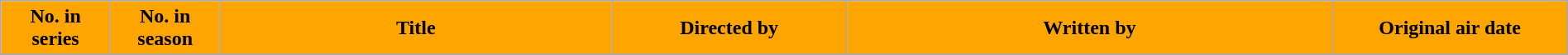<table class="wikitable plainrowheaders" style="width:100%; margin:auto;">
<tr>
<th style="background-color: #FFA500; text-align: center;" width="7%">No. in<br>series</th>
<th style="background-color: #FFA500; text-align: center;" width="7%">No. in<br>season</th>
<th style="background-color: #FFA500; text-align: center;" width="25%">Title</th>
<th style="background-color: #FFA500; text-align: center;" width="15%">Directed by</th>
<th style="background-color: #FFA500; text-align: center;" width="31%">Written by</th>
<th style="background-color: #FFA500; text-align: center;" width="15%">Original air date</th>
</tr>
<tr>
</tr>
</table>
